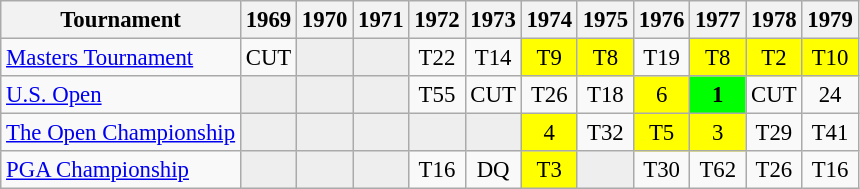<table class="wikitable" style="font-size:95%;text-align:center;">
<tr>
<th>Tournament</th>
<th>1969</th>
<th>1970</th>
<th>1971</th>
<th>1972</th>
<th>1973</th>
<th>1974</th>
<th>1975</th>
<th>1976</th>
<th>1977</th>
<th>1978</th>
<th>1979</th>
</tr>
<tr>
<td align=left><a href='#'>Masters Tournament</a></td>
<td>CUT</td>
<td style="background:#eeeeee;"></td>
<td style="background:#eeeeee;"></td>
<td>T22</td>
<td>T14</td>
<td style="background:yellow;">T9</td>
<td style="background:yellow;">T8</td>
<td>T19</td>
<td style="background:yellow;">T8</td>
<td style="background:yellow;">T2</td>
<td style="background:yellow;">T10</td>
</tr>
<tr>
<td align=left><a href='#'>U.S. Open</a></td>
<td style="background:#eeeeee;"></td>
<td style="background:#eeeeee;"></td>
<td style="background:#eeeeee;"></td>
<td>T55</td>
<td>CUT</td>
<td>T26</td>
<td>T18</td>
<td style="background:yellow;">6</td>
<td style="background:lime;"><strong>1</strong></td>
<td>CUT</td>
<td>24</td>
</tr>
<tr>
<td align=left><a href='#'>The Open Championship</a></td>
<td style="background:#eeeeee;"></td>
<td style="background:#eeeeee;"></td>
<td style="background:#eeeeee;"></td>
<td style="background:#eeeeee;"></td>
<td style="background:#eeeeee;"></td>
<td style="background:yellow;">4</td>
<td>T32</td>
<td style="background:yellow;">T5</td>
<td style="background:yellow;">3</td>
<td>T29</td>
<td>T41</td>
</tr>
<tr>
<td align=left><a href='#'>PGA Championship</a></td>
<td style="background:#eeeeee;"></td>
<td style="background:#eeeeee;"></td>
<td style="background:#eeeeee;"></td>
<td>T16</td>
<td>DQ</td>
<td style="background:yellow;">T3</td>
<td style="background:#eeeeee;"></td>
<td>T30</td>
<td>T62</td>
<td>T26</td>
<td>T16</td>
</tr>
</table>
